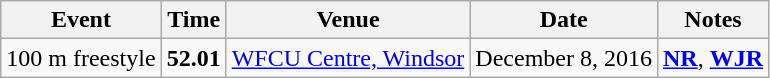<table class="wikitable">
<tr>
<th>Event</th>
<th>Time</th>
<th>Venue</th>
<th>Date</th>
<th>Notes</th>
</tr>
<tr>
<td>100 m freestyle</td>
<td><strong>52.01</strong></td>
<td><a href='#'>WFCU Centre, Windsor</a></td>
<td>December 8, 2016</td>
<td><a href='#'><strong>NR</strong></a>, <a href='#'><strong>WJR</strong></a></td>
</tr>
</table>
